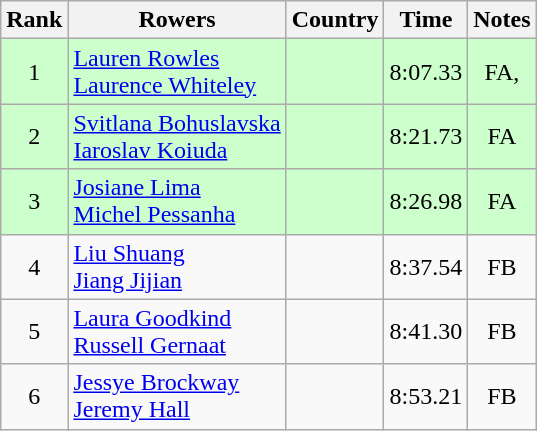<table class="wikitable" style="text-align:center">
<tr>
<th>Rank</th>
<th>Rowers</th>
<th>Country</th>
<th>Time</th>
<th>Notes</th>
</tr>
<tr bgcolor=ccffcc>
<td>1</td>
<td align="left"><a href='#'>Lauren Rowles</a><br><a href='#'>Laurence Whiteley</a></td>
<td align="left"></td>
<td>8:07.33</td>
<td>FA, <strong></strong></td>
</tr>
<tr bgcolor=ccffcc>
<td>2</td>
<td align="left"><a href='#'>Svitlana Bohuslavska</a><br><a href='#'>Iaroslav Koiuda</a></td>
<td align="left"></td>
<td>8:21.73</td>
<td>FA</td>
</tr>
<tr bgcolor=ccffcc>
<td>3</td>
<td align="left"><a href='#'>Josiane Lima</a><br><a href='#'>Michel Pessanha</a></td>
<td align="left"></td>
<td>8:26.98</td>
<td>FA</td>
</tr>
<tr>
<td>4</td>
<td align="left"><a href='#'>Liu Shuang</a><br><a href='#'>Jiang Jijian</a></td>
<td align="left"></td>
<td>8:37.54</td>
<td>FB</td>
</tr>
<tr>
<td>5</td>
<td align="left"><a href='#'>Laura Goodkind</a><br><a href='#'>Russell Gernaat</a></td>
<td align="left"></td>
<td>8:41.30</td>
<td>FB</td>
</tr>
<tr>
<td>6</td>
<td align="left"><a href='#'>Jessye Brockway</a><br><a href='#'>Jeremy Hall</a></td>
<td align="left"></td>
<td>8:53.21</td>
<td>FB</td>
</tr>
</table>
